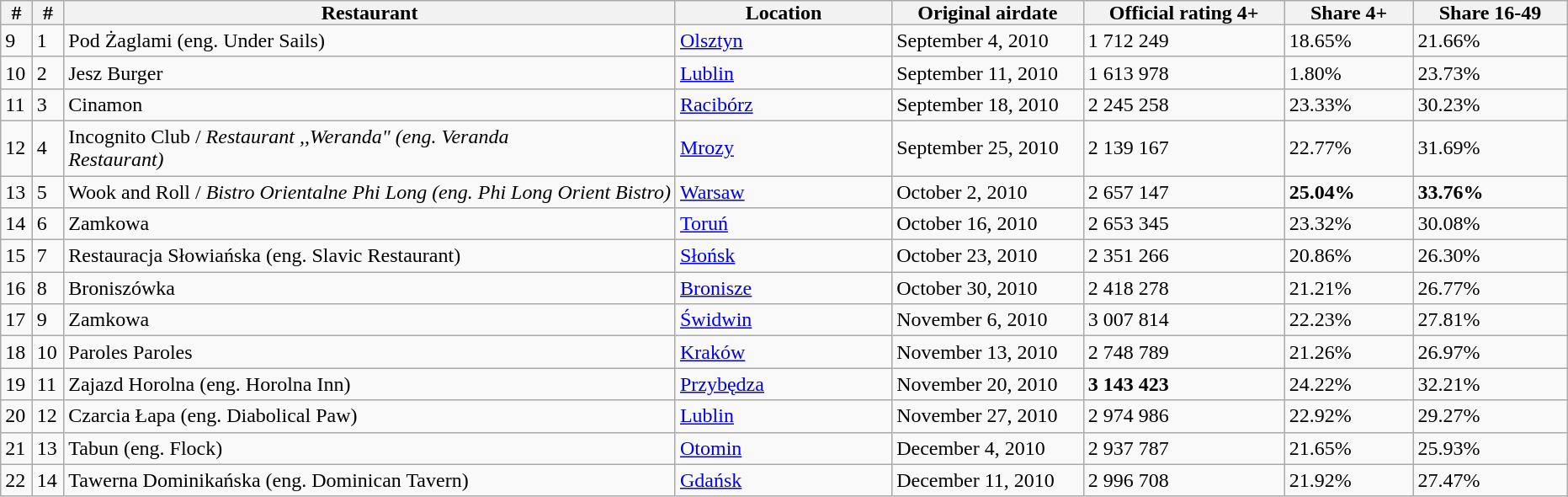<table class=wikitable>
<tr>
<th style="padding: 0px 8px">#</th>
<th style="padding: 0px 8px">#</th>
<th style="padding: 0px 35px">Restaurant</th>
<th style="padding: 0px 55px">Location</th>
<th style="padding: 0px 20px">Original airdate</th>
<th style="padding: 0px 20px">Official rating 4+</th>
<th style="padding: 0px 20px">Share 4+</th>
<th style="padding: 0px 20px">Share 16-49</th>
</tr>
<tr>
<td>9</td>
<td>1</td>
<td>Pod Żaglami (eng. Under Sails)</td>
<td><a href='#'>Olsztyn</a></td>
<td>September 4, 2010</td>
<td>1 712 249</td>
<td>18.65%</td>
<td>21.66%</td>
</tr>
<tr>
<td>10</td>
<td>2</td>
<td>Jesz Burger</td>
<td><a href='#'>Lublin</a></td>
<td>September 11, 2010</td>
<td>1 613 978</td>
<td>1.80%</td>
<td>23.73%</td>
</tr>
<tr>
<td>11</td>
<td>3</td>
<td>Cinamon</td>
<td><a href='#'>Racibórz</a></td>
<td>September 18, 2010</td>
<td>2 245 258</td>
<td>23.33%</td>
<td>30.23%</td>
</tr>
<tr>
<td>12</td>
<td>4</td>
<td>Incognito Club / <em>Restaurant ,,Weranda" (eng. Veranda</em><br><em>Restaurant)</em></td>
<td><a href='#'>Mrozy</a></td>
<td>September 25, 2010</td>
<td>2 139 167</td>
<td>22.77%</td>
<td>31.69%</td>
</tr>
<tr>
<td>13</td>
<td>5</td>
<td>Wook and Roll / <em>Bistro Orientalne Phi Long (eng. Phi Long Orient Bistro)</em></td>
<td><a href='#'>Warsaw</a></td>
<td>October 2, 2010</td>
<td>2 657 147</td>
<td><strong>25.04%</strong></td>
<td><strong>33.76%</strong></td>
</tr>
<tr>
<td>14</td>
<td>6</td>
<td>Zamkowa</td>
<td><a href='#'>Toruń</a></td>
<td>October 16, 2010</td>
<td>2 653 345</td>
<td>23.32%</td>
<td>30.08%</td>
</tr>
<tr>
<td>15</td>
<td>7</td>
<td>Restauracja Słowiańska (eng. Slavic Restaurant)</td>
<td><a href='#'>Słońsk</a></td>
<td>October 23, 2010</td>
<td>2 351 266</td>
<td>20.86%</td>
<td>26.30%</td>
</tr>
<tr>
<td>16</td>
<td>8</td>
<td>Broniszówka</td>
<td><a href='#'>Bronisze</a></td>
<td>October 30, 2010</td>
<td>2 418 278</td>
<td>21.21%</td>
<td>26.77%</td>
</tr>
<tr>
<td>17</td>
<td>9</td>
<td>Zamkowa</td>
<td><a href='#'>Świdwin</a></td>
<td>November 6, 2010</td>
<td>3 007 814</td>
<td>22.23%</td>
<td>27.81%</td>
</tr>
<tr>
<td>18</td>
<td>10</td>
<td>Paroles Paroles</td>
<td><a href='#'>Kraków</a></td>
<td>November 13, 2010</td>
<td>2 748 789</td>
<td>21.26%</td>
<td>26.97%</td>
</tr>
<tr>
<td>19</td>
<td>11</td>
<td>Zajazd Horolna (eng. Horolna Inn)</td>
<td><a href='#'>Przybędza</a></td>
<td>November 20, 2010</td>
<td><strong>3 143 423</strong></td>
<td>24.22%</td>
<td>32.21%</td>
</tr>
<tr>
<td>20</td>
<td>12</td>
<td>Czarcia Łapa (eng. Diabolical Paw)</td>
<td><a href='#'>Lublin</a></td>
<td>November 27, 2010</td>
<td>2 974 986</td>
<td>22.92%</td>
<td>29.27%</td>
</tr>
<tr>
<td>21</td>
<td>13</td>
<td>Tabun (eng. Flock)</td>
<td><a href='#'>Otomin</a></td>
<td>December 4, 2010</td>
<td>2 937 787</td>
<td>21.65%</td>
<td>25.93%</td>
</tr>
<tr>
<td>22</td>
<td>14</td>
<td>Tawerna Dominikańska (eng. Dominican Tavern)</td>
<td><a href='#'>Gdańsk</a></td>
<td>December 11, 2010</td>
<td>2 996 708</td>
<td>21.92%</td>
<td>27.47%</td>
</tr>
</table>
